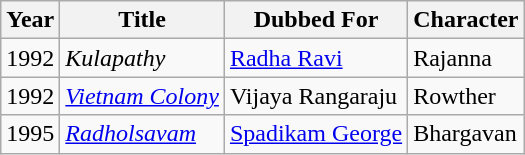<table class="wikitable">
<tr>
<th>Year</th>
<th>Title</th>
<th>Dubbed For</th>
<th>Character</th>
</tr>
<tr>
<td>1992</td>
<td><em>Kulapathy</em></td>
<td><a href='#'>Radha Ravi</a></td>
<td>Rajanna</td>
</tr>
<tr>
<td>1992</td>
<td><em><a href='#'>Vietnam Colony</a></em></td>
<td>Vijaya Rangaraju</td>
<td>Rowther</td>
</tr>
<tr>
<td>1995</td>
<td><em><a href='#'>Radholsavam</a></em></td>
<td><a href='#'>Spadikam George</a></td>
<td>Bhargavan</td>
</tr>
</table>
